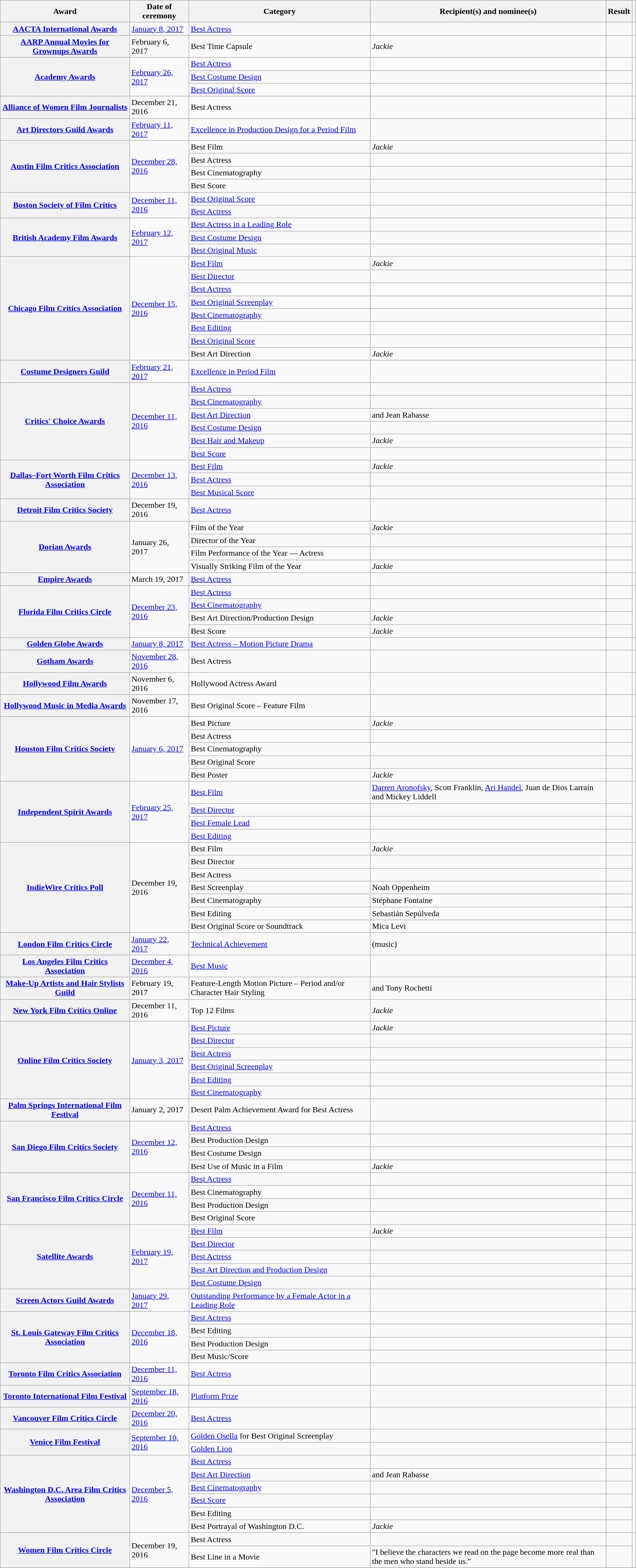<table class="wikitable plainrowheaders sortable">
<tr>
<th scope="col">Award</th>
<th scope="col">Date of ceremony</th>
<th scope="col">Category</th>
<th scope="col">Recipient(s) and nominee(s)</th>
<th scope="col">Result</th>
<th scope="col" class="unsortable"></th>
</tr>
<tr>
<th scope="row"><a href='#'>AACTA International Awards</a></th>
<td><a href='#'>January 8, 2017</a></td>
<td><a href='#'>Best Actress</a></td>
<td></td>
<td></td>
<td style="text-align:center;"></td>
</tr>
<tr>
<th scope="row"><a href='#'>AARP Annual Movies for Grownups Awards</a></th>
<td>February 6, 2017</td>
<td>Best Time Capsule</td>
<td><em>Jackie</em></td>
<td></td>
<td style="text-align:center;"></td>
</tr>
<tr>
<th scope="row" rowspan="3"><a href='#'>Academy Awards</a></th>
<td rowspan="3"><a href='#'>February 26, 2017</a></td>
<td><a href='#'>Best Actress</a></td>
<td></td>
<td></td>
<td rowspan="3" style="text-align:center;"><br></td>
</tr>
<tr>
<td><a href='#'>Best Costume Design</a></td>
<td></td>
<td></td>
</tr>
<tr>
<td><a href='#'>Best Original Score</a></td>
<td></td>
<td></td>
</tr>
<tr>
<th scope="row"><a href='#'>Alliance of Women Film Journalists</a></th>
<td>December 21, 2016</td>
<td>Best Actress</td>
<td></td>
<td></td>
<td style="text-align:center;"><br></td>
</tr>
<tr>
<th scope="row"><a href='#'>Art Directors Guild Awards</a></th>
<td><a href='#'>February 11, 2017</a></td>
<td><a href='#'>Excellence in Production Design for a Period Film</a></td>
<td></td>
<td></td>
<td style="text-align:center;"></td>
</tr>
<tr>
<th scope="row" rowspan="4"><a href='#'>Austin Film Critics Association</a></th>
<td rowspan="4"><a href='#'>December 28, 2016</a></td>
<td>Best Film</td>
<td><em>Jackie</em></td>
<td></td>
<td rowspan="4" style="text-align:center;"><br></td>
</tr>
<tr>
<td>Best Actress</td>
<td></td>
<td></td>
</tr>
<tr>
<td>Best Cinematography</td>
<td></td>
<td></td>
</tr>
<tr>
<td>Best Score</td>
<td></td>
<td></td>
</tr>
<tr>
<th scope="row" rowspan="2"><a href='#'>Boston Society of Film Critics</a></th>
<td rowspan="2"><a href='#'>December 11, 2016</a></td>
<td><a href='#'>Best Original Score</a></td>
<td></td>
<td></td>
<td rowspan="2" style="text-align:center;"><br></td>
</tr>
<tr>
<td><a href='#'>Best Actress</a></td>
<td></td>
<td></td>
</tr>
<tr>
<th scope="row" rowspan="3"><a href='#'>British Academy Film Awards</a></th>
<td rowspan="3"><a href='#'>February 12, 2017</a></td>
<td><a href='#'>Best Actress in a Leading Role</a></td>
<td></td>
<td></td>
<td rowspan="3" style="text-align:center;"></td>
</tr>
<tr>
<td><a href='#'>Best Costume Design</a></td>
<td></td>
<td></td>
</tr>
<tr>
<td><a href='#'>Best Original Music</a></td>
<td></td>
<td></td>
</tr>
<tr>
<th scope="row" rowspan="8"><a href='#'>Chicago Film Critics Association</a></th>
<td rowspan="8"><a href='#'>December 15, 2016</a></td>
<td><a href='#'>Best Film</a></td>
<td><em>Jackie</em></td>
<td></td>
<td rowspan="8" style="text-align:center;"></td>
</tr>
<tr>
<td><a href='#'>Best Director</a></td>
<td></td>
<td></td>
</tr>
<tr>
<td><a href='#'>Best Actress</a></td>
<td></td>
<td></td>
</tr>
<tr>
<td><a href='#'>Best Original Screenplay</a></td>
<td></td>
<td></td>
</tr>
<tr>
<td><a href='#'>Best Cinematography</a></td>
<td></td>
<td></td>
</tr>
<tr>
<td><a href='#'>Best Editing</a></td>
<td></td>
<td></td>
</tr>
<tr>
<td><a href='#'>Best Original Score</a></td>
<td></td>
<td></td>
</tr>
<tr>
<td>Best Art Direction</td>
<td><em>Jackie</em></td>
<td></td>
</tr>
<tr>
<th scope="row"><a href='#'>Costume Designers Guild</a></th>
<td><a href='#'>February 21, 2017</a></td>
<td><a href='#'>Excellence in Period Film</a></td>
<td></td>
<td></td>
<td style="text-align:center;"></td>
</tr>
<tr>
<th scope="row" rowspan="6"><a href='#'>Critics' Choice Awards</a></th>
<td rowspan="6"><a href='#'>December 11, 2016</a></td>
<td><a href='#'>Best Actress</a></td>
<td></td>
<td></td>
<td rowspan="6" style="text-align:center;"></td>
</tr>
<tr>
<td><a href='#'>Best Cinematography</a></td>
<td></td>
<td></td>
</tr>
<tr>
<td><a href='#'>Best Art Direction</a></td>
<td> and Jean Rabasse</td>
<td></td>
</tr>
<tr>
<td><a href='#'>Best Costume Design</a></td>
<td></td>
<td></td>
</tr>
<tr>
<td><a href='#'>Best Hair and Makeup</a></td>
<td><em>Jackie</em></td>
<td></td>
</tr>
<tr>
<td><a href='#'>Best Score</a></td>
<td></td>
<td></td>
</tr>
<tr>
<th scope="row" rowspan="3"><a href='#'>Dallas–Fort Worth Film Critics Association</a></th>
<td rowspan="3"><a href='#'>December 13, 2016</a></td>
<td><a href='#'>Best Film</a></td>
<td><em>Jackie</em></td>
<td></td>
<td rowspan="3" style="text-align:center;"></td>
</tr>
<tr>
<td><a href='#'>Best Actress</a></td>
<td></td>
<td></td>
</tr>
<tr>
<td><a href='#'>Best Musical Score</a></td>
<td></td>
<td></td>
</tr>
<tr>
<th scope="row"><a href='#'>Detroit Film Critics Society</a></th>
<td>December 19, 2016</td>
<td><a href='#'>Best Actress</a></td>
<td></td>
<td></td>
<td style="text-align:center;"></td>
</tr>
<tr>
<th scope="row" rowspan="4"><a href='#'>Dorian Awards</a></th>
<td rowspan="4">January 26, 2017</td>
<td>Film of the Year</td>
<td><em>Jackie</em></td>
<td></td>
<td rowspan="4" style="text-align:center;"></td>
</tr>
<tr>
<td>Director of the Year</td>
<td></td>
<td></td>
</tr>
<tr>
<td>Film Performance of the Year — Actress</td>
<td></td>
<td></td>
</tr>
<tr>
<td>Visually Striking Film of the Year</td>
<td><em>Jackie</em></td>
<td></td>
</tr>
<tr>
<th scope="row"><a href='#'>Empire Awards</a></th>
<td>March 19, 2017</td>
<td><a href='#'>Best Actress</a></td>
<td></td>
<td></td>
<td style="text-align:center;"></td>
</tr>
<tr>
<th scope="row" rowspan="4"><a href='#'>Florida Film Critics Circle</a></th>
<td rowspan="4"><a href='#'>December 23, 2016</a></td>
<td><a href='#'>Best Actress</a></td>
<td></td>
<td></td>
<td rowspan="4" style="text-align:center;"></td>
</tr>
<tr>
<td><a href='#'>Best Cinematography</a></td>
<td></td>
<td></td>
</tr>
<tr>
<td>Best Art Direction/Production Design</td>
<td><em>Jackie</em></td>
<td></td>
</tr>
<tr>
<td>Best Score</td>
<td><em>Jackie</em></td>
<td></td>
</tr>
<tr>
<th scope="row"><a href='#'>Golden Globe Awards</a></th>
<td><a href='#'>January 8, 2017</a></td>
<td><a href='#'>Best Actress – Motion Picture Drama</a></td>
<td></td>
<td></td>
<td style="text-align:center;"></td>
</tr>
<tr>
<th scope="row"><a href='#'>Gotham Awards</a></th>
<td><a href='#'>November 28, 2016</a></td>
<td>Best Actress</td>
<td></td>
<td></td>
<td style="text-align:center;"></td>
</tr>
<tr>
<th scope="row"><a href='#'>Hollywood Film Awards</a></th>
<td>November 6, 2016</td>
<td>Hollywood Actress Award</td>
<td></td>
<td></td>
<td style="text-align:center;"></td>
</tr>
<tr>
<th scope="row"><a href='#'>Hollywood Music in Media Awards</a></th>
<td>November 17, 2016</td>
<td>Best Original Score – Feature Film</td>
<td></td>
<td></td>
<td style="text-align:center;"><br></td>
</tr>
<tr>
<th scope="row" rowspan="5"><a href='#'>Houston Film Critics Society</a></th>
<td rowspan="5"><a href='#'>January 6, 2017</a></td>
<td>Best Picture</td>
<td><em>Jackie</em></td>
<td></td>
<td rowspan="5" style="text-align:center;"><br></td>
</tr>
<tr>
<td>Best Actress</td>
<td></td>
<td></td>
</tr>
<tr>
<td>Best Cinematography</td>
<td></td>
<td></td>
</tr>
<tr>
<td>Best Original Score</td>
<td></td>
<td></td>
</tr>
<tr>
<td>Best Poster</td>
<td><em>Jackie</em></td>
<td></td>
</tr>
<tr>
<th scope="row" rowspan="4"><a href='#'>Independent Spirit Awards</a></th>
<td rowspan="4"><a href='#'>February 25, 2017</a></td>
<td><a href='#'>Best Film</a></td>
<td><a href='#'>Darren Aronofsky</a>, Scott Franklin, <a href='#'>Ari Handel</a>, Juan de Dios Larraín and Mickey Liddell</td>
<td></td>
<td rowspan="4" style="text-align:center;"></td>
</tr>
<tr>
<td><a href='#'>Best Director</a></td>
<td></td>
<td></td>
</tr>
<tr>
<td><a href='#'>Best Female Lead</a></td>
<td></td>
<td></td>
</tr>
<tr>
<td><a href='#'>Best Editing</a></td>
<td></td>
<td></td>
</tr>
<tr>
<th scope="row" rowspan="7"><a href='#'>IndieWire Critics Poll</a></th>
<td rowspan="7">December 19, 2016</td>
<td>Best Film</td>
<td><em>Jackie</em></td>
<td></td>
<td rowspan="7" style="text-align:center;"></td>
</tr>
<tr>
<td>Best Director</td>
<td></td>
<td></td>
</tr>
<tr>
<td>Best Actress</td>
<td></td>
<td></td>
</tr>
<tr>
<td>Best Screenplay</td>
<td>Noah Oppenheim</td>
<td></td>
</tr>
<tr>
<td>Best Cinematography</td>
<td>Stéphane Fontaine</td>
<td></td>
</tr>
<tr>
<td>Best Editing</td>
<td>Sebastián Sepúlveda</td>
<td></td>
</tr>
<tr>
<td>Best Original Score or Soundtrack</td>
<td>Mica Levi</td>
<td></td>
</tr>
<tr>
<th scope="row"><a href='#'>London Film Critics Circle</a></th>
<td><a href='#'>January 22, 2017</a></td>
<td><a href='#'>Technical Achievement</a></td>
<td> (music)</td>
<td></td>
<td style="text-align:center;"></td>
</tr>
<tr>
<th scope="row"><a href='#'>Los Angeles Film Critics Association</a></th>
<td><a href='#'>December 4, 2016</a></td>
<td><a href='#'>Best Music</a></td>
<td></td>
<td></td>
<td style="text-align:center;"></td>
</tr>
<tr>
<th scope="row"><a href='#'>Make-Up Artists and Hair Stylists Guild</a></th>
<td>February 19, 2017</td>
<td>Feature-Length Motion Picture – Period and/or Character Hair Styling</td>
<td> and Tony Rochetti</td>
<td></td>
<td style="text-align:center;"></td>
</tr>
<tr>
<th scope="row"><a href='#'>New York Film Critics Online</a></th>
<td>December 11, 2016</td>
<td>Top 12 Films</td>
<td><em>Jackie</em></td>
<td></td>
<td style="text-align:center;"></td>
</tr>
<tr>
<th scope="row" rowspan="6"><a href='#'>Online Film Critics Society</a></th>
<td rowspan="6"><a href='#'>January 3, 2017</a></td>
<td><a href='#'>Best Picture</a></td>
<td><em>Jackie</em></td>
<td></td>
<td rowspan="6" style="text-align:center;"></td>
</tr>
<tr>
<td><a href='#'>Best Director</a></td>
<td></td>
<td></td>
</tr>
<tr>
<td><a href='#'>Best Actress</a></td>
<td></td>
<td></td>
</tr>
<tr>
<td><a href='#'>Best Original Screenplay</a></td>
<td></td>
<td></td>
</tr>
<tr>
<td><a href='#'>Best Editing</a></td>
<td></td>
<td></td>
</tr>
<tr>
<td><a href='#'>Best Cinematography</a></td>
<td></td>
<td></td>
</tr>
<tr>
<th scope="row"><a href='#'>Palm Springs International Film Festival</a></th>
<td>January 2, 2017</td>
<td>Desert Palm Achievement Award for Best Actress</td>
<td></td>
<td></td>
<td style="text-align:center;"></td>
</tr>
<tr>
<th scope="row" rowspan="4"><a href='#'>San Diego Film Critics Society</a></th>
<td rowspan="4"><a href='#'>December 12, 2016</a></td>
<td><a href='#'>Best Actress</a></td>
<td></td>
<td></td>
<td rowspan="4" style="text-align:center;"><br></td>
</tr>
<tr>
<td>Best Production Design</td>
<td></td>
<td></td>
</tr>
<tr>
<td>Best Costume Design</td>
<td></td>
<td></td>
</tr>
<tr>
<td>Best Use of Music in a Film</td>
<td><em>Jackie</em></td>
<td></td>
</tr>
<tr>
<th scope="row" rowspan="4"><a href='#'>San Francisco Film Critics Circle</a></th>
<td rowspan="4"><a href='#'>December 11, 2016</a></td>
<td><a href='#'>Best Actress</a></td>
<td></td>
<td></td>
<td rowspan="4" style="text-align:center;"><br></td>
</tr>
<tr>
<td>Best Cinematography</td>
<td></td>
<td></td>
</tr>
<tr>
<td>Best Production Design</td>
<td></td>
<td></td>
</tr>
<tr>
<td>Best Original Score</td>
<td></td>
<td></td>
</tr>
<tr>
<th scope="row" rowspan="5"><a href='#'>Satellite Awards</a></th>
<td rowspan="5"><a href='#'>February 19, 2017</a></td>
<td><a href='#'>Best Film</a></td>
<td><em>Jackie</em></td>
<td></td>
<td rowspan="5" style="text-align:center;"></td>
</tr>
<tr>
<td><a href='#'>Best Director</a></td>
<td></td>
<td></td>
</tr>
<tr>
<td><a href='#'>Best Actress</a></td>
<td></td>
<td></td>
</tr>
<tr>
<td><a href='#'>Best Art Direction and Production Design</a></td>
<td></td>
<td></td>
</tr>
<tr>
<td><a href='#'>Best Costume Design</a></td>
<td></td>
<td></td>
</tr>
<tr>
<th scope="row"><a href='#'>Screen Actors Guild Awards</a></th>
<td><a href='#'>January 29, 2017</a></td>
<td><a href='#'>Outstanding Performance by a Female Actor in a Leading Role</a></td>
<td></td>
<td></td>
<td style="text-align:center;"></td>
</tr>
<tr>
<th scope="row" rowspan="4"><a href='#'>St. Louis Gateway Film Critics Association</a></th>
<td rowspan="4"><a href='#'>December 18, 2016</a></td>
<td><a href='#'>Best Actress</a></td>
<td></td>
<td></td>
<td rowspan="4" style="text-align:center;"></td>
</tr>
<tr>
<td>Best Editing</td>
<td></td>
<td></td>
</tr>
<tr>
<td>Best Production Design</td>
<td></td>
<td></td>
</tr>
<tr>
<td>Best Music/Score</td>
<td></td>
<td></td>
</tr>
<tr>
<th scope="row"><a href='#'>Toronto Film Critics Association</a></th>
<td><a href='#'>December 11, 2016</a></td>
<td><a href='#'>Best Actress</a></td>
<td></td>
<td></td>
<td style="text-align:center;"></td>
</tr>
<tr>
<th scope="row"><a href='#'>Toronto International Film Festival</a></th>
<td><a href='#'>September 18, 2016</a></td>
<td><a href='#'>Platform Prize</a></td>
<td></td>
<td></td>
<td style="text-align:center;"></td>
</tr>
<tr>
<th scope="row"><a href='#'>Vancouver Film Critics Circle</a></th>
<td><a href='#'>December 20, 2016</a></td>
<td><a href='#'>Best Actress</a></td>
<td></td>
<td></td>
<td style="text-align:center;"></td>
</tr>
<tr>
<th scope="row" rowspan="2"><a href='#'>Venice Film Festival</a></th>
<td rowspan="2"><a href='#'>September 10, 2016</a></td>
<td><a href='#'>Golden Osella</a> for Best Original Screenplay</td>
<td></td>
<td></td>
<td rowspan="2" style="text-align:center;"></td>
</tr>
<tr>
<td><a href='#'>Golden Lion</a></td>
<td></td>
<td></td>
</tr>
<tr>
<th scope="row" rowspan="6"><a href='#'>Washington D.C. Area Film Critics Association</a></th>
<td rowspan="6"><a href='#'>December 5, 2016</a></td>
<td><a href='#'>Best Actress</a></td>
<td></td>
<td></td>
<td rowspan="6" style="text-align:center;"></td>
</tr>
<tr>
<td><a href='#'>Best Art Direction</a></td>
<td> and Jean Rabasse</td>
<td></td>
</tr>
<tr>
<td><a href='#'>Best Cinematography</a></td>
<td></td>
<td></td>
</tr>
<tr>
<td><a href='#'>Best Score</a></td>
<td></td>
<td></td>
</tr>
<tr>
<td>Best Editing</td>
<td></td>
<td></td>
</tr>
<tr>
<td>Best Portrayal of Washington D.C.</td>
<td><em>Jackie</em></td>
<td></td>
</tr>
<tr>
<th scope="row" rowspan="2"><a href='#'>Women Film Critics Circle</a></th>
<td rowspan="2">December 19, 2016</td>
<td>Best Actress</td>
<td></td>
<td></td>
<td rowspan="2" style="text-align:center;"></td>
</tr>
<tr>
<td>Best Line in a Movie</td>
<td>"I believe the characters we read on the page become more real than the men who stand beside us."</td>
<td></td>
</tr>
<tr>
</tr>
</table>
